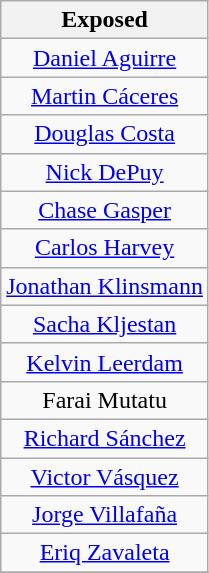<table class="wikitable" style="text-align:center">
<tr>
<th>Exposed</th>
</tr>
<tr>
<td><a href='#'>Daniel Aguirre</a></td>
</tr>
<tr>
<td><a href='#'>Martin Cáceres</a></td>
</tr>
<tr>
<td><a href='#'>Douglas Costa</a></td>
</tr>
<tr>
<td><a href='#'>Nick DePuy</a></td>
</tr>
<tr>
<td><a href='#'>Chase Gasper</a></td>
</tr>
<tr>
<td><a href='#'>Carlos Harvey</a></td>
</tr>
<tr>
<td><a href='#'>Jonathan Klinsmann</a></td>
</tr>
<tr>
<td><a href='#'>Sacha Kljestan</a></td>
</tr>
<tr>
<td><a href='#'>Kelvin Leerdam</a></td>
</tr>
<tr>
<td>Farai Mutatu</td>
</tr>
<tr>
<td><a href='#'>Richard Sánchez</a></td>
</tr>
<tr>
<td><a href='#'>Victor Vásquez</a></td>
</tr>
<tr>
<td><a href='#'>Jorge Villafaña</a></td>
</tr>
<tr>
<td><a href='#'>Eriq Zavaleta</a></td>
</tr>
<tr>
</tr>
</table>
